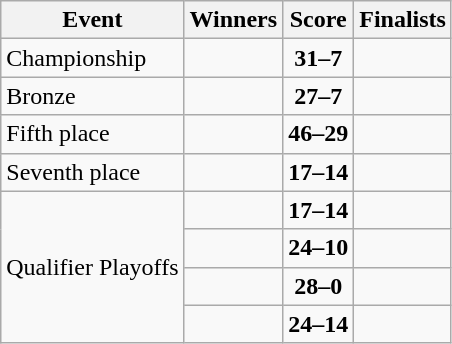<table class="wikitable">
<tr>
<th>Event</th>
<th>Winners</th>
<th>Score</th>
<th>Finalists</th>
</tr>
<tr>
<td>Championship</td>
<td><strong></strong></td>
<td align=center><strong>31–7</strong></td>
<td></td>
</tr>
<tr>
<td>Bronze</td>
<td><strong></strong></td>
<td align=center><strong>27–7</strong></td>
<td></td>
</tr>
<tr>
<td>Fifth place</td>
<td><strong></strong></td>
<td align=center><strong>46–29</strong></td>
<td></td>
</tr>
<tr>
<td>Seventh place</td>
<td><strong></strong></td>
<td align=center><strong>17–14</strong></td>
<td><strong></strong></td>
</tr>
<tr>
<td rowspan="4">Qualifier Playoffs</td>
<td><strong></strong></td>
<td align=center><strong>17–14</strong></td>
<td></td>
</tr>
<tr>
<td><strong></strong></td>
<td align="center"><strong>24–10</strong></td>
<td></td>
</tr>
<tr>
<td><strong></strong></td>
<td align="center"><strong>28–0</strong></td>
<td></td>
</tr>
<tr>
<td><strong></strong></td>
<td align="center"><strong>24–14</strong></td>
<td></td>
</tr>
</table>
